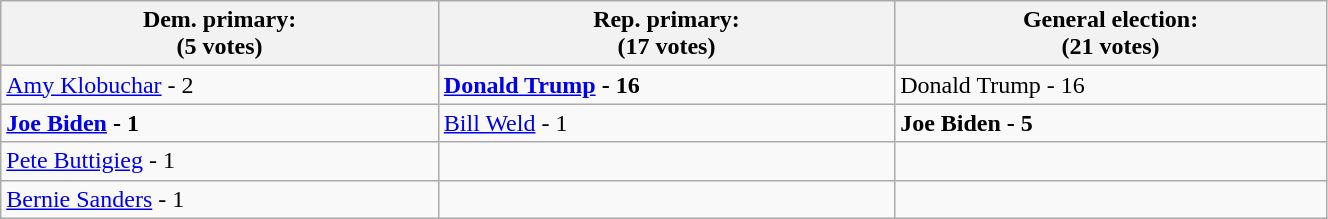<table class="wikitable" width="70%">
<tr>
<th><strong>Dem. primary:</strong><br>(5 votes)</th>
<th><strong>Rep. primary:</strong><br>(17 votes)</th>
<th><strong>General election:</strong><br>(21 votes)</th>
</tr>
<tr>
<td><a href='#'>Amy Klobuchar</a> - 2</td>
<td><strong><a href='#'>Donald Trump</a> - 16</strong></td>
<td>Donald Trump - 16</td>
</tr>
<tr>
<td><strong><a href='#'>Joe Biden</a> - 1</strong></td>
<td><a href='#'>Bill Weld</a> - 1</td>
<td><strong>Joe Biden - 5</strong></td>
</tr>
<tr>
<td><a href='#'>Pete Buttigieg</a> - 1</td>
<td></td>
<td></td>
</tr>
<tr>
<td><a href='#'>Bernie Sanders</a> - 1</td>
<td></td>
<td></td>
</tr>
</table>
